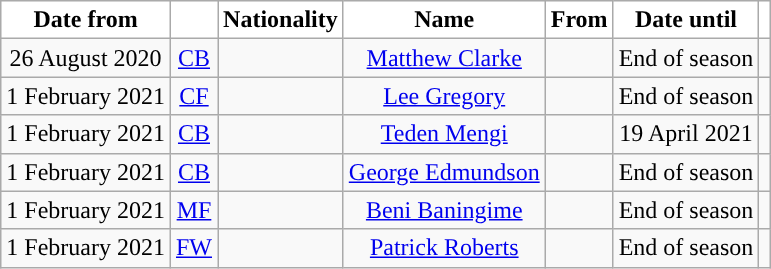<table class="wikitable" style="text-align:center;">
<tr>
<th style="color:#000000; background:#ffffff; ">Date from</th>
<th style="color:#000000; background:#ffffff; "></th>
<th style="color:#000000; background:#ffffff; ">Nationality</th>
<th style="color:#000000; background:#ffffff; ">Name</th>
<th style="color:#000000; background:#ffffff; ">From</th>
<th style="color:#000000; background:#ffffff; ">Date until</th>
<th style="color:#000000; background:#ffffff; "></th>
</tr>
<tr>
<td>26 August 2020</td>
<td><a href='#'>CB</a></td>
<td></td>
<td><a href='#'>Matthew Clarke</a></td>
<td></td>
<td>End of season</td>
<td></td>
</tr>
<tr>
<td>1 February 2021</td>
<td><a href='#'>CF</a></td>
<td></td>
<td><a href='#'>Lee Gregory</a></td>
<td></td>
<td>End of season</td>
<td></td>
</tr>
<tr>
<td>1 February 2021</td>
<td><a href='#'>CB</a></td>
<td></td>
<td><a href='#'>Teden Mengi</a></td>
<td></td>
<td>19 April 2021</td>
<td></td>
</tr>
<tr>
<td>1 February 2021</td>
<td><a href='#'>CB</a></td>
<td></td>
<td><a href='#'>George Edmundson</a></td>
<td></td>
<td>End of season</td>
<td></td>
</tr>
<tr>
<td>1 February 2021</td>
<td><a href='#'>MF</a></td>
<td></td>
<td><a href='#'>Beni Baningime</a></td>
<td></td>
<td>End of season</td>
<td></td>
</tr>
<tr>
<td>1 February 2021</td>
<td><a href='#'>FW</a></td>
<td></td>
<td><a href='#'>Patrick Roberts</a></td>
<td></td>
<td>End of season</td>
<td></td>
</tr>
</table>
